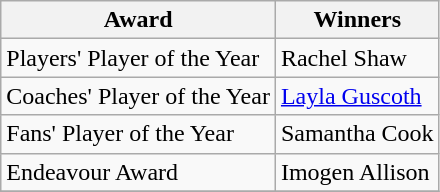<table class="wikitable collapsible">
<tr>
<th>Award</th>
<th>Winners</th>
</tr>
<tr>
<td>Players' Player of the Year</td>
<td>Rachel Shaw</td>
</tr>
<tr>
<td>Coaches' Player of the Year</td>
<td><a href='#'>Layla Guscoth</a></td>
</tr>
<tr>
<td>Fans' Player of the Year</td>
<td>Samantha Cook</td>
</tr>
<tr>
<td>Endeavour Award</td>
<td>Imogen Allison</td>
</tr>
<tr>
</tr>
</table>
